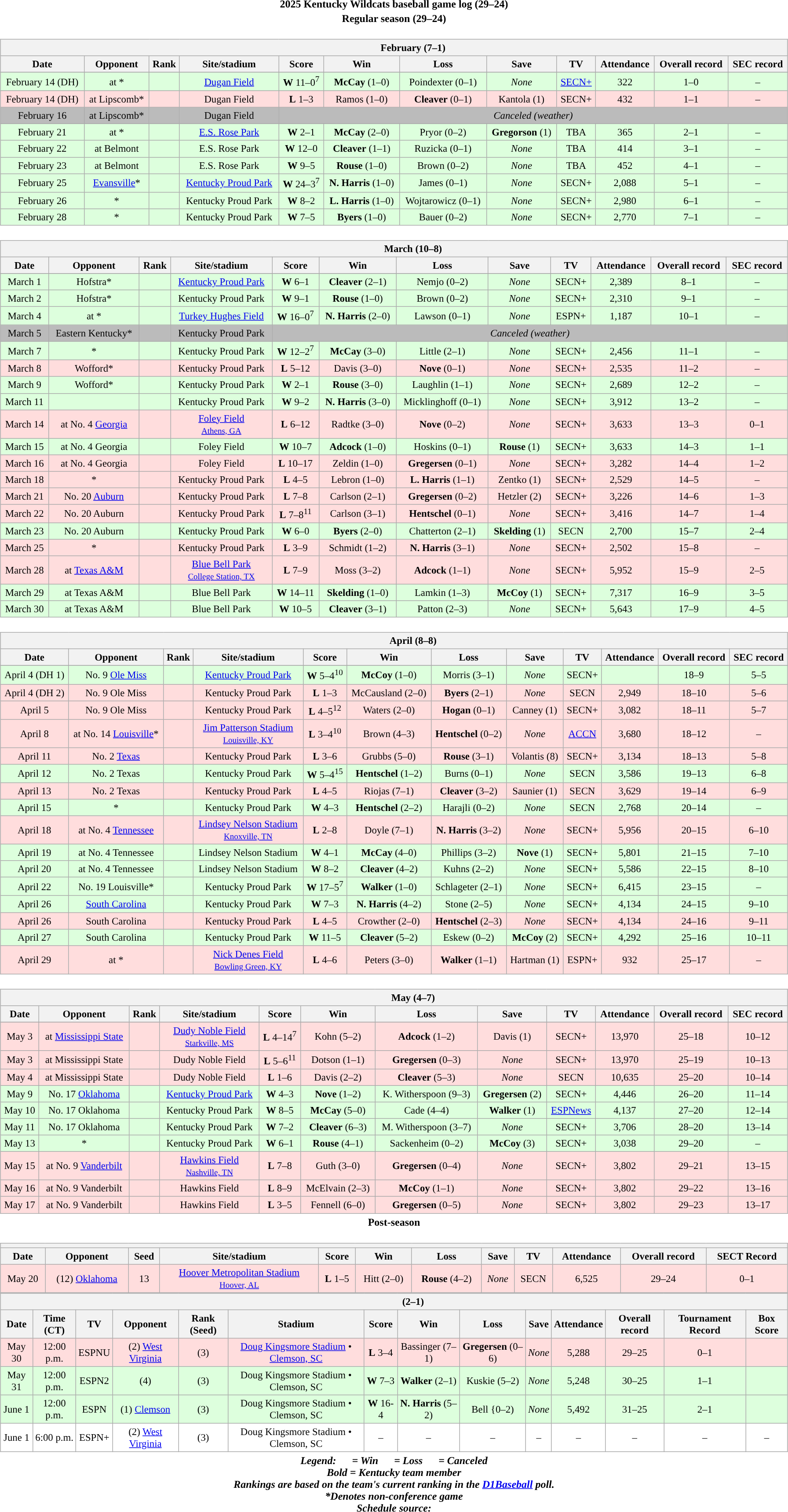<table class="toccolours" width=95% style="clear:both; margin:1.5em auto; text-align:center;">
<tr>
<th colspan=2>2025 Kentucky Wildcats baseball game log (29–24)</th>
</tr>
<tr>
<th colspan=2>Regular season (29–24)</th>
</tr>
<tr valign="top">
<td><br><table class="wikitable collapsible collapsed" style="margin:auto; width:100%; text-align:center; font-size:95%">
<tr>
<th colspan=12 style="padding-left:4em;">February (7–1)</th>
</tr>
<tr>
<th>Date</th>
<th>Opponent</th>
<th>Rank</th>
<th>Site/stadium</th>
<th>Score</th>
<th>Win</th>
<th>Loss</th>
<th>Save</th>
<th>TV</th>
<th>Attendance</th>
<th>Overall record</th>
<th>SEC record</th>
</tr>
<tr>
</tr>
<tr align="center" bgcolor=#ddffdd>
<td>February 14 (DH)</td>
<td>at *</td>
<td></td>
<td><a href='#'>Dugan Field</a></td>
<td><strong>W</strong> 11–0<sup>7</sup></td>
<td><strong>McCay</strong> (1–0)</td>
<td>Poindexter (0–1)</td>
<td><em>None</em></td>
<td><a href='#'>SECN+</a></td>
<td>322</td>
<td>1–0</td>
<td>–</td>
</tr>
<tr align="center" bgcolor=#ffdddd>
<td>February 14 (DH)</td>
<td>at Lipscomb*</td>
<td></td>
<td>Dugan Field</td>
<td><strong>L</strong> 1–3</td>
<td>Ramos (1–0)</td>
<td><strong>Cleaver</strong> (0–1)</td>
<td>Kantola (1)</td>
<td>SECN+</td>
<td>432</td>
<td>1–1</td>
<td>–</td>
</tr>
<tr align="center" bgcolor=#bbbbbb>
<td>February 16</td>
<td>at Lipscomb*</td>
<td></td>
<td>Dugan Field</td>
<td colspan=8><em>Canceled (weather)</em></td>
</tr>
<tr align="center" bgcolor=#ddffdd>
<td>February 21</td>
<td>at *</td>
<td></td>
<td><a href='#'>E.S. Rose Park</a></td>
<td><strong>W</strong> 2–1</td>
<td><strong>McCay</strong> (2–0)</td>
<td>Pryor (0–2)</td>
<td><strong>Gregorson</strong> (1)</td>
<td>TBA</td>
<td>365</td>
<td>2–1</td>
<td>–</td>
</tr>
<tr align="center" bgcolor=#ddffdd>
<td>February 22</td>
<td>at Belmont</td>
<td></td>
<td>E.S. Rose Park</td>
<td><strong>W</strong> 12–0</td>
<td><strong>Cleaver</strong> (1–1)</td>
<td>Ruzicka (0–1)</td>
<td><em>None</em></td>
<td>TBA</td>
<td>414</td>
<td>3–1</td>
<td>–</td>
</tr>
<tr align="center" bgcolor=#ddffdd>
<td>February 23</td>
<td>at Belmont</td>
<td></td>
<td>E.S. Rose Park</td>
<td><strong>W</strong> 9–5</td>
<td><strong>Rouse</strong> (1–0)</td>
<td>Brown (0–2)</td>
<td><em>None</em></td>
<td>TBA</td>
<td>452</td>
<td>4–1</td>
<td>–</td>
</tr>
<tr align="center" bgcolor=#ddffdd>
<td>February 25</td>
<td><a href='#'>Evansville</a>*</td>
<td></td>
<td><a href='#'>Kentucky Proud Park</a></td>
<td><strong>W</strong> 24–3<sup>7</sup></td>
<td><strong>N. Harris</strong> (1–0)</td>
<td>James (0–1)</td>
<td><em>None</em></td>
<td>SECN+</td>
<td>2,088</td>
<td>5–1</td>
<td>–</td>
</tr>
<tr align="center" bgcolor=#ddffdd>
<td>February 26</td>
<td>*</td>
<td></td>
<td>Kentucky Proud Park</td>
<td><strong>W</strong> 8–2</td>
<td><strong>L. Harris</strong> (1–0)</td>
<td>Wojtarowicz (0–1)</td>
<td><em>None</em></td>
<td>SECN+</td>
<td>2,980</td>
<td>6–1</td>
<td>–</td>
</tr>
<tr align="center" bgcolor=#ddffdd>
<td>February 28</td>
<td>*</td>
<td></td>
<td>Kentucky Proud Park</td>
<td><strong>W</strong> 7–5</td>
<td><strong>Byers</strong> (1–0)</td>
<td>Bauer (0–2)</td>
<td><em>None</em></td>
<td>SECN+</td>
<td>2,770</td>
<td>7–1</td>
<td>–</td>
</tr>
</table>
</td>
</tr>
<tr>
<td><br><table class="wikitable collapsible collapsed" style="margin:auto; width:100%; text-align:center; font-size:95%">
<tr>
<th colspan=12 style="padding-left:4em;">March (10–8)</th>
</tr>
<tr>
<th>Date</th>
<th>Opponent</th>
<th>Rank</th>
<th>Site/stadium</th>
<th>Score</th>
<th>Win</th>
<th>Loss</th>
<th>Save</th>
<th>TV</th>
<th>Attendance</th>
<th>Overall record</th>
<th>SEC record</th>
</tr>
<tr>
</tr>
<tr align="center" bgcolor=#ddffdd>
<td>March 1</td>
<td>Hofstra*</td>
<td></td>
<td><a href='#'>Kentucky Proud Park</a></td>
<td><strong>W</strong> 6–1</td>
<td><strong>Cleaver</strong> (2–1)</td>
<td>Nemjo (0–2)</td>
<td><em>None</em></td>
<td>SECN+</td>
<td>2,389</td>
<td>8–1</td>
<td>–</td>
</tr>
<tr align="center" bgcolor=#ddffdd>
<td>March 2</td>
<td>Hofstra*</td>
<td></td>
<td>Kentucky Proud Park</td>
<td><strong>W</strong> 9–1</td>
<td><strong>Rouse</strong> (1–0)</td>
<td>Brown (0–2)</td>
<td><em>None</em></td>
<td>SECN+</td>
<td>2,310</td>
<td>9–1</td>
<td>–</td>
</tr>
<tr align="center" bgcolor=#ddffdd>
<td>March 4</td>
<td>at *</td>
<td></td>
<td><a href='#'>Turkey Hughes Field</a></td>
<td><strong>W</strong> 16–0<sup>7</sup></td>
<td><strong>N. Harris</strong> (2–0)</td>
<td>Lawson (0–1)</td>
<td><em>None</em></td>
<td>ESPN+</td>
<td>1,187</td>
<td>10–1</td>
<td>–</td>
</tr>
<tr align="center" bgcolor=#bbbbbb>
<td>March 5</td>
<td>Eastern Kentucky*</td>
<td></td>
<td>Kentucky Proud Park</td>
<td colspan=8><em>Canceled (weather)</em></td>
</tr>
<tr align="center" bgcolor=#ddffdd>
<td>March 7</td>
<td>*</td>
<td></td>
<td>Kentucky Proud Park</td>
<td><strong>W</strong> 12–2<sup>7</sup></td>
<td><strong>McCay</strong> (3–0)</td>
<td>Little (2–1)</td>
<td><em>None</em></td>
<td>SECN+</td>
<td>2,456</td>
<td>11–1</td>
<td>–</td>
</tr>
<tr align="center" bgcolor=#ffdddd>
<td>March 8</td>
<td>Wofford*</td>
<td></td>
<td>Kentucky Proud Park</td>
<td><strong>L</strong> 5–12</td>
<td>Davis (3–0)</td>
<td><strong>Nove</strong> (0–1)</td>
<td><em>None</em></td>
<td>SECN+</td>
<td>2,535</td>
<td>11–2</td>
<td>–</td>
</tr>
<tr align="center" bgcolor=#ddffdd>
<td>March 9</td>
<td>Wofford*</td>
<td></td>
<td>Kentucky Proud Park</td>
<td><strong>W</strong> 2–1 </td>
<td><strong>Rouse</strong> (3–0)</td>
<td>Laughlin (1–1)</td>
<td><em>None</em></td>
<td>SECN+</td>
<td>2,689</td>
<td>12–2</td>
<td>–</td>
</tr>
<tr align="center" bgcolor=#ddffdd>
<td>March 11</td>
<td></td>
<td></td>
<td>Kentucky Proud Park</td>
<td><strong>W</strong> 9–2 </td>
<td><strong>N. Harris</strong> (3–0)</td>
<td>Micklinghoff (0–1)</td>
<td><em>None</em></td>
<td>SECN+</td>
<td>3,912</td>
<td>13–2</td>
<td>–</td>
</tr>
<tr align="center" bgcolor=#ffdddd>
<td>March 14</td>
<td>at No. 4 <a href='#'>Georgia</a></td>
<td></td>
<td><a href='#'>Foley Field</a><br><small><a href='#'>Athens, GA</a></small></td>
<td><strong>L</strong> 6–12 </td>
<td>Radtke (3–0)</td>
<td><strong>Nove</strong> (0–2)</td>
<td><em>None</em></td>
<td>SECN+</td>
<td>3,633</td>
<td>13–3</td>
<td>0–1</td>
</tr>
<tr align="center" bgcolor=#ddffdd>
<td>March 15</td>
<td>at No. 4 Georgia</td>
<td></td>
<td>Foley Field</td>
<td><strong>W</strong> 10–7 </td>
<td><strong>Adcock</strong> (1–0)</td>
<td>Hoskins (0–1)</td>
<td><strong>Rouse</strong> (1)</td>
<td>SECN+</td>
<td>3,633</td>
<td>14–3</td>
<td>1–1</td>
</tr>
<tr align="center" bgcolor=#ffdddd>
<td>March 16</td>
<td>at No. 4 Georgia</td>
<td></td>
<td>Foley Field</td>
<td><strong>L</strong> 10–17 </td>
<td>Zeldin (1–0)</td>
<td><strong>Gregersen</strong> (0–1)</td>
<td><em>None</em></td>
<td>SECN+</td>
<td>3,282</td>
<td>14–4</td>
<td>1–2</td>
</tr>
<tr align="center" bgcolor=#ffdddd>
<td>March 18</td>
<td>*</td>
<td></td>
<td>Kentucky Proud Park</td>
<td><strong>L</strong> 4–5</td>
<td>Lebron (1–0)</td>
<td><strong>L. Harris</strong> (1–1)</td>
<td>Zentko (1)</td>
<td>SECN+</td>
<td>2,529</td>
<td>14–5</td>
<td>–</td>
</tr>
<tr align="center" bgcolor=#ffdddd>
<td>March 21</td>
<td>No. 20 <a href='#'>Auburn</a></td>
<td></td>
<td>Kentucky Proud Park</td>
<td><strong>L</strong> 7–8 </td>
<td>Carlson (2–1)</td>
<td><strong>Gregersen</strong> (0–2)</td>
<td>Hetzler (2)</td>
<td>SECN+</td>
<td>3,226</td>
<td>14–6</td>
<td>1–3</td>
</tr>
<tr align="center" bgcolor=#ffdddd>
<td>March 22</td>
<td>No. 20 Auburn</td>
<td></td>
<td>Kentucky Proud Park</td>
<td><strong>L</strong> 7–8<sup>11</sup> </td>
<td>Carlson (3–1)</td>
<td><strong>Hentschel</strong> (0–1)</td>
<td><em>None</em></td>
<td>SECN+</td>
<td>3,416</td>
<td>14–7</td>
<td>1–4</td>
</tr>
<tr align="center" bgcolor=#ddffdd>
<td>March 23</td>
<td>No. 20 Auburn</td>
<td></td>
<td>Kentucky Proud Park</td>
<td><strong>W</strong> 6–0 </td>
<td><strong>Byers</strong> (2–0)</td>
<td>Chatterton (2–1)</td>
<td><strong>Skelding</strong> (1)</td>
<td>SECN</td>
<td>2,700</td>
<td>15–7</td>
<td>2–4</td>
</tr>
<tr align="center" bgcolor=#ffdddd>
<td>March 25</td>
<td>*</td>
<td></td>
<td>Kentucky Proud Park</td>
<td><strong>L</strong> 3–9 </td>
<td>Schmidt (1–2)</td>
<td><strong>N. Harris</strong> (3–1)</td>
<td><em>None</em></td>
<td>SECN+</td>
<td>2,502</td>
<td>15–8</td>
<td>–</td>
</tr>
<tr align="center" bgcolor=#ffdddd>
<td>March 28</td>
<td>at <a href='#'>Texas A&M</a></td>
<td></td>
<td><a href='#'>Blue Bell Park</a><br><small><a href='#'>College Station, TX</a></small></td>
<td><strong>L</strong> 7–9 </td>
<td>Moss (3–2)</td>
<td><strong>Adcock</strong> (1–1)</td>
<td><em>None</em></td>
<td>SECN+</td>
<td>5,952</td>
<td>15–9</td>
<td>2–5</td>
</tr>
<tr align="center" bgcolor=#ddffdd>
<td>March 29</td>
<td>at Texas A&M</td>
<td></td>
<td>Blue Bell Park</td>
<td><strong>W</strong> 14–11 </td>
<td><strong>Skelding</strong> (1–0)</td>
<td>Lamkin (1–3)</td>
<td><strong>McCoy</strong> (1)</td>
<td>SECN+</td>
<td>7,317</td>
<td>16–9</td>
<td>3–5</td>
</tr>
<tr align="center" bgcolor=#ddffdd>
<td>March 30</td>
<td>at Texas A&M</td>
<td></td>
<td>Blue Bell Park</td>
<td><strong>W</strong> 10–5 </td>
<td><strong>Cleaver</strong> (3–1)</td>
<td>Patton (2–3)</td>
<td><em>None</em></td>
<td>SECN+</td>
<td>5,643</td>
<td>17–9</td>
<td>4–5</td>
</tr>
</table>
</td>
</tr>
<tr>
<td><br><table class="wikitable collapsible collapsed" style="margin:auto; width:100%; text-align:center; font-size:95%">
<tr>
<th colspan=12 style="padding-left:4em;">April (8–8)</th>
</tr>
<tr>
<th>Date</th>
<th>Opponent</th>
<th>Rank</th>
<th>Site/stadium</th>
<th>Score</th>
<th>Win</th>
<th>Loss</th>
<th>Save</th>
<th>TV</th>
<th>Attendance</th>
<th>Overall record</th>
<th>SEC record</th>
</tr>
<tr>
</tr>
<tr align="center" bgcolor=#ddffdd>
<td>April 4 (DH 1)</td>
<td>No. 9 <a href='#'>Ole Miss</a></td>
<td></td>
<td><a href='#'>Kentucky Proud Park</a></td>
<td><strong>W</strong> 5–4<sup>10</sup> </td>
<td><strong>McCoy</strong> (1–0)</td>
<td>Morris (3–1)</td>
<td><em>None</em></td>
<td>SECN+</td>
<td></td>
<td>18–9</td>
<td>5–5</td>
</tr>
<tr align="center" bgcolor=#ffdddd>
<td>April 4 (DH 2)</td>
<td>No. 9 Ole Miss</td>
<td></td>
<td>Kentucky Proud Park</td>
<td><strong>L</strong> 1–3 </td>
<td>McCausland (2–0)</td>
<td><strong>Byers</strong> (2–1)</td>
<td><em>None</em></td>
<td>SECN</td>
<td>2,949</td>
<td>18–10</td>
<td>5–6</td>
</tr>
<tr align="center" bgcolor=#ffdddd>
<td>April 5</td>
<td>No. 9 Ole Miss</td>
<td></td>
<td>Kentucky Proud Park</td>
<td><strong>L</strong> 4–5<sup>12</sup> </td>
<td>Waters (2–0)</td>
<td><strong>Hogan</strong> (0–1)</td>
<td>Canney (1)</td>
<td>SECN+</td>
<td>3,082</td>
<td>18–11</td>
<td>5–7</td>
</tr>
<tr align="center" bgcolor=#ffdddd>
<td>April 8</td>
<td>at No. 14 <a href='#'>Louisville</a>*</td>
<td></td>
<td><a href='#'>Jim Patterson Stadium</a><br><small><a href='#'>Louisville, KY</a></small></td>
<td><strong>L</strong> 3–4<sup>10</sup> </td>
<td>Brown (4–3)</td>
<td><strong>Hentschel</strong> (0–2)</td>
<td><em>None</em></td>
<td><a href='#'>ACCN</a></td>
<td>3,680</td>
<td>18–12</td>
<td>–</td>
</tr>
<tr align="center" bgcolor=#ffdddd>
<td>April 11</td>
<td>No. 2 <a href='#'>Texas</a></td>
<td></td>
<td>Kentucky Proud Park</td>
<td><strong>L</strong> 3–6</td>
<td>Grubbs (5–0)</td>
<td><strong>Rouse</strong> (3–1)</td>
<td>Volantis (8)</td>
<td>SECN+</td>
<td>3,134</td>
<td>18–13</td>
<td>5–8</td>
</tr>
<tr align="center" bgcolor=#ddffdd>
<td>April 12</td>
<td>No. 2 Texas</td>
<td></td>
<td>Kentucky Proud Park</td>
<td><strong>W</strong> 5–4<sup>15</sup> </td>
<td><strong>Hentschel</strong> (1–2)</td>
<td>Burns (0–1)</td>
<td><em>None</em></td>
<td>SECN</td>
<td>3,586</td>
<td>19–13</td>
<td>6–8</td>
</tr>
<tr align="center" bgcolor=#ffdddd>
<td>April 13</td>
<td>No. 2 Texas</td>
<td></td>
<td>Kentucky Proud Park</td>
<td><strong>L</strong> 4–5 </td>
<td>Riojas (7–1)</td>
<td><strong>Cleaver</strong> (3–2)</td>
<td>Saunier (1)</td>
<td>SECN</td>
<td>3,629</td>
<td>19–14</td>
<td>6–9</td>
</tr>
<tr align="center" bgcolor=#ddffdd>
<td>April 15</td>
<td>*</td>
<td></td>
<td>Kentucky Proud Park</td>
<td><strong>W</strong> 4–3 </td>
<td><strong>Hentschel</strong> (2–2)</td>
<td>Harajli (0–2)</td>
<td><em>None</em></td>
<td>SECN</td>
<td>2,768</td>
<td>20–14</td>
<td>–</td>
</tr>
<tr align="center" bgcolor=#ffdddd>
<td>April 18</td>
<td>at No. 4 <a href='#'>Tennessee</a></td>
<td></td>
<td><a href='#'>Lindsey Nelson Stadium</a><br><small><a href='#'>Knoxville, TN</a></small></td>
<td><strong>L</strong> 2–8 </td>
<td>Doyle (7–1)</td>
<td><strong>N. Harris</strong> (3–2)</td>
<td><em>None</em></td>
<td>SECN+</td>
<td>5,956</td>
<td>20–15</td>
<td>6–10</td>
</tr>
<tr align="center" bgcolor=#ddffdd>
<td>April 19</td>
<td>at No. 4 Tennessee</td>
<td></td>
<td>Lindsey Nelson Stadium</td>
<td><strong>W</strong> 4–1</td>
<td><strong>McCay</strong> (4–0)</td>
<td>Phillips (3–2)</td>
<td><strong>Nove</strong> (1)</td>
<td>SECN+</td>
<td>5,801</td>
<td>21–15</td>
<td>7–10</td>
</tr>
<tr align="center" bgcolor=#ddffdd>
<td>April 20</td>
<td>at No. 4 Tennessee</td>
<td></td>
<td>Lindsey Nelson Stadium</td>
<td><strong>W</strong> 8–2 </td>
<td><strong>Cleaver</strong> (4–2)</td>
<td>Kuhns (2–2)</td>
<td><em>None</em></td>
<td>SECN+</td>
<td>5,586</td>
<td>22–15</td>
<td>8–10</td>
</tr>
<tr align="center" bgcolor=#ddffdd>
<td>April 22</td>
<td>No. 19 Louisville*</td>
<td></td>
<td>Kentucky Proud Park</td>
<td><strong>W</strong> 17–5<sup>7</sup></td>
<td><strong>Walker</strong> (1–0)</td>
<td>Schlageter (2–1)</td>
<td><em>None</em></td>
<td>SECN+</td>
<td>6,415</td>
<td>23–15</td>
<td>–</td>
</tr>
<tr align="center" bgcolor=#ddffdd>
<td>April 26</td>
<td><a href='#'>South Carolina</a></td>
<td></td>
<td>Kentucky Proud Park</td>
<td><strong>W</strong> 7–3 </td>
<td><strong>N. Harris</strong> (4–2)</td>
<td>Stone (2–5)</td>
<td><em>None</em></td>
<td>SECN+</td>
<td>4,134</td>
<td>24–15</td>
<td>9–10</td>
</tr>
<tr align="center" bgcolor=#ffdddd>
<td>April 26</td>
<td>South Carolina</td>
<td></td>
<td>Kentucky Proud Park</td>
<td><strong>L</strong> 4–5 </td>
<td>Crowther (2–0)</td>
<td><strong>Hentschel</strong> (2–3)</td>
<td><em>None</em></td>
<td>SECN+</td>
<td>4,134</td>
<td>24–16</td>
<td>9–11</td>
</tr>
<tr align="center" bgcolor=#ddffdd>
<td>April 27</td>
<td>South Carolina</td>
<td></td>
<td>Kentucky Proud Park</td>
<td><strong>W</strong> 11–5</td>
<td><strong>Cleaver</strong> (5–2)</td>
<td>Eskew (0–2)</td>
<td><strong>McCoy</strong> (2)</td>
<td>SECN+</td>
<td>4,292</td>
<td>25–16</td>
<td>10–11</td>
</tr>
<tr align="center" bgcolor=#ffdddd>
<td>April 29</td>
<td>at *</td>
<td></td>
<td><a href='#'>Nick Denes Field</a><br><small><a href='#'>Bowling Green, KY</a></small></td>
<td><strong>L</strong> 4–6 </td>
<td>Peters (3–0)</td>
<td><strong>Walker</strong> (1–1)</td>
<td>Hartman (1)</td>
<td>ESPN+</td>
<td>932</td>
<td>25–17</td>
<td>–</td>
</tr>
</table>
</td>
</tr>
<tr>
<td><br><table class="wikitable collapsible collapsed" style="margin:auto; width:100%; text-align:center; font-size:95%">
<tr>
<th colspan=12 style="padding-left:4em;">May (4–7)</th>
</tr>
<tr>
<th>Date</th>
<th>Opponent</th>
<th>Rank</th>
<th>Site/stadium</th>
<th>Score</th>
<th>Win</th>
<th>Loss</th>
<th>Save</th>
<th>TV</th>
<th>Attendance</th>
<th>Overall record</th>
<th>SEC record</th>
</tr>
<tr>
</tr>
<tr align="center" bgcolor=#ffdddd>
<td>May 3</td>
<td>at <a href='#'>Mississippi State</a></td>
<td></td>
<td><a href='#'>Dudy Noble Field</a><br><small><a href='#'>Starkville, MS</a></small></td>
<td><strong>L</strong> 4–14<sup>7</sup> </td>
<td>Kohn (5–2)</td>
<td><strong>Adcock</strong> (1–2)</td>
<td>Davis (1)</td>
<td>SECN+</td>
<td>13,970</td>
<td>25–18</td>
<td>10–12</td>
</tr>
<tr align="center" bgcolor=#ffdddd>
<td>May 3</td>
<td>at Mississippi State</td>
<td></td>
<td>Dudy Noble Field</td>
<td><strong>L</strong> 5–6<sup>11</sup> </td>
<td>Dotson (1–1)</td>
<td><strong>Gregersen</strong> (0–3)</td>
<td><em>None</em></td>
<td>SECN+</td>
<td>13,970</td>
<td>25–19</td>
<td>10–13</td>
</tr>
<tr align="center" bgcolor=#ffdddd>
<td>May 4</td>
<td>at Mississippi State</td>
<td></td>
<td>Dudy Noble Field</td>
<td><strong>L</strong> 1–6 </td>
<td>Davis (2–2)</td>
<td><strong>Cleaver</strong> (5–3)</td>
<td><em>None</em></td>
<td>SECN</td>
<td>10,635</td>
<td>25–20</td>
<td>10–14</td>
</tr>
<tr align="center" bgcolor=#ddffdd>
<td>May 9</td>
<td>No. 17 <a href='#'>Oklahoma</a></td>
<td></td>
<td><a href='#'>Kentucky Proud Park</a></td>
<td><strong>W</strong> 4–3 </td>
<td><strong>Nove</strong> (1–2)</td>
<td>K. Witherspoon (9–3)</td>
<td><strong>Gregersen</strong> (2)</td>
<td>SECN+</td>
<td>4,446</td>
<td>26–20</td>
<td>11–14</td>
</tr>
<tr align="center" bgcolor=#ddffdd>
<td>May 10</td>
<td>No. 17 Oklahoma</td>
<td></td>
<td>Kentucky Proud Park</td>
<td><strong>W</strong> 8–5 </td>
<td><strong>McCay</strong> (5–0)</td>
<td>Cade (4–4)</td>
<td><strong>Walker</strong> (1)</td>
<td><a href='#'>ESPNews</a></td>
<td>4,137</td>
<td>27–20</td>
<td>12–14</td>
</tr>
<tr align="center" bgcolor=#ddffdd>
<td>May 11</td>
<td>No. 17 Oklahoma</td>
<td></td>
<td>Kentucky Proud Park</td>
<td><strong>W</strong> 7–2</td>
<td><strong>Cleaver</strong> (6–3)</td>
<td>M. Witherspoon (3–7)</td>
<td><em>None</em></td>
<td>SECN+</td>
<td>3,706</td>
<td>28–20</td>
<td>13–14</td>
</tr>
<tr align="center" bgcolor=#ddffdd>
<td>May 13</td>
<td>*</td>
<td></td>
<td>Kentucky Proud Park</td>
<td><strong>W</strong> 6–1</td>
<td><strong>Rouse</strong> (4–1)</td>
<td>Sackenheim (0–2)</td>
<td><strong>McCoy</strong> (3)</td>
<td>SECN+</td>
<td>3,038</td>
<td>29–20</td>
<td>–</td>
</tr>
<tr align="center" bgcolor=#ffdddd>
<td>May 15</td>
<td>at No. 9 <a href='#'>Vanderbilt</a></td>
<td></td>
<td><a href='#'>Hawkins Field</a><br><small><a href='#'>Nashville, TN</a></small></td>
<td><strong>L</strong> 7–8</td>
<td>Guth (3–0)</td>
<td><strong>Gregersen</strong> (0–4)</td>
<td><em>None</em></td>
<td>SECN+</td>
<td>3,802</td>
<td>29–21</td>
<td>13–15</td>
</tr>
<tr align="center" bgcolor=#ffdddd>
<td>May 16</td>
<td>at No. 9 Vanderbilt</td>
<td></td>
<td>Hawkins Field</td>
<td><strong>L</strong> 8–9</td>
<td>McElvain (2–3)</td>
<td><strong>McCoy</strong> (1–1)</td>
<td><em>None</em></td>
<td>SECN+</td>
<td>3,802</td>
<td>29–22</td>
<td>13–16</td>
</tr>
<tr align="center" bgcolor=#ffdddd>
<td>May 17</td>
<td>at No. 9 Vanderbilt</td>
<td></td>
<td>Hawkins Field</td>
<td><strong>L</strong> 3–5</td>
<td>Fennell (6–0)</td>
<td><strong>Gregersen</strong> (0–5)</td>
<td><em>None</em></td>
<td>SECN+</td>
<td>3,802</td>
<td>29–23</td>
<td>13–17</td>
</tr>
</table>
</td>
</tr>
<tr>
<th colspan=2>Post-season</th>
</tr>
<tr>
<td><br><table class="wikitable collapsible collapsed" style="margin:auto; width:100%; text-align:center; font-size:95%">
<tr>
<th colspan=12 style="padding-left:4em;"></th>
</tr>
<tr>
<th>Date</th>
<th>Opponent</th>
<th>Seed</th>
<th>Site/stadium</th>
<th>Score</th>
<th>Win</th>
<th>Loss</th>
<th>Save</th>
<th>TV</th>
<th>Attendance</th>
<th>Overall record</th>
<th>SECT Record</th>
</tr>
<tr align="center" bgcolor=#ffdddd>
<td>May 20</td>
<td>(12) <a href='#'>Oklahoma</a></td>
<td>13</td>
<td><a href='#'>Hoover Metropolitan Stadium</a><br><small><a href='#'>Hoover, AL</a></small></td>
<td><strong>L</strong> 1–5</td>
<td>Hitt (2–0)</td>
<td><strong>Rouse</strong> (4–2)</td>
<td><em>None</em></td>
<td>SECN</td>
<td>6,525</td>
<td>29–24</td>
<td>0–1</td>
</tr>
</table>
<table class="wikitable collapsible" style="margin:auto; font-size:95%; width:100%">
<tr>
<th colspan=15 style="padding-left:4em;"> (2–1)</th>
</tr>
<tr>
<th>Date</th>
<th>Time (CT)</th>
<th>TV</th>
<th>Opponent</th>
<th>Rank (Seed)</th>
<th>Stadium</th>
<th>Score</th>
<th>Win</th>
<th>Loss</th>
<th>Save</th>
<th>Attendance</th>
<th>Overall record</th>
<th>Tournament Record</th>
<th>Box Score</th>
</tr>
<tr align="center" bgcolor=#ffdddd>
<td>May 30</td>
<td>12:00 p.m.</td>
<td>ESPNU</td>
<td>(2) <a href='#'>West Virginia</a></td>
<td>(3)</td>
<td><a href='#'>Doug Kingsmore Stadium</a> • <a href='#'>Clemson, SC</a></td>
<td><strong>L</strong> 3–4</td>
<td>Bassinger (7–1)</td>
<td><strong>Gregersen</strong> (0–6)</td>
<td><em>None</em></td>
<td>5,288</td>
<td>29–25</td>
<td>0–1</td>
<td></td>
</tr>
<tr align="center" bgcolor=#ddffdd>
<td>May 31</td>
<td>12:00 p.m.</td>
<td>ESPN2</td>
<td>(4) </td>
<td>(3)</td>
<td>Doug Kingsmore Stadium • Clemson, SC</td>
<td><strong>W</strong> 7–3</td>
<td><strong>Walker</strong> (2–1)</td>
<td>Kuskie (5–2)</td>
<td><em>None</em></td>
<td>5,248</td>
<td>30–25</td>
<td>1–1</td>
<td></td>
</tr>
<tr align="center" bgcolor=#ddffdd>
<td>June 1</td>
<td>12:00 p.m.</td>
<td>ESPN</td>
<td>(1) <a href='#'>Clemson</a></td>
<td>(3)</td>
<td>Doug Kingsmore Stadium • Clemson, SC</td>
<td><strong>W</strong> 16-4</td>
<td><strong>N. Harris</strong> (5–2)</td>
<td>Bell {0–2)</td>
<td><em>None</em></td>
<td>5,492</td>
<td>31–25</td>
<td>2–1</td>
<td></td>
</tr>
<tr align="center" bgcolor=white>
<td>June 1</td>
<td>6:00 p.m.</td>
<td>ESPN+</td>
<td>(2) <a href='#'>West Virginia</a></td>
<td>(3)</td>
<td>Doug Kingsmore Stadium • Clemson, SC</td>
<td>–</td>
<td>–</td>
<td>–</td>
<td>–</td>
<td>–</td>
<td>–</td>
<td>–</td>
<td>–</td>
</tr>
</table>
</td>
</tr>
<tr>
<th colspan=9><em>Legend:       = Win       = Loss       = Canceled<br>Bold = Kentucky team member<br>Rankings are based on the team's current ranking in the <a href='#'>D1Baseball</a> poll.<br>*Denotes non-conference game</em><br><em>Schedule source:</em></th>
</tr>
</table>
